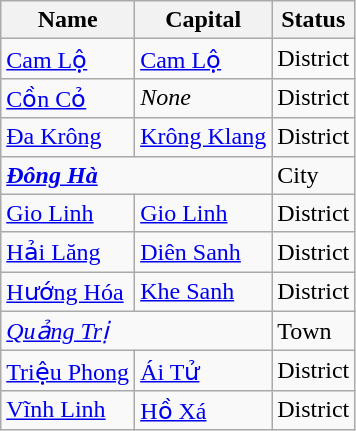<table class="wikitable sortable">
<tr>
<th>Name</th>
<th>Capital</th>
<th>Status</th>
</tr>
<tr>
<td><a href='#'>Cam Lộ</a></td>
<td><a href='#'>Cam Lộ</a></td>
<td>District</td>
</tr>
<tr>
<td><a href='#'>Cồn Cỏ</a></td>
<td><em>None</em></td>
<td>District</td>
</tr>
<tr>
<td><a href='#'>Đa Krông</a></td>
<td><a href='#'>Krông Klang</a></td>
<td>District</td>
</tr>
<tr>
<td colspan="2"><strong><em><a href='#'>Đông Hà</a></em></strong></td>
<td>City</td>
</tr>
<tr>
<td><a href='#'>Gio Linh</a></td>
<td><a href='#'>Gio Linh</a></td>
<td>District</td>
</tr>
<tr>
<td><a href='#'>Hải Lăng</a></td>
<td><a href='#'>Diên Sanh</a></td>
<td>District</td>
</tr>
<tr>
<td><a href='#'>Hướng Hóa</a></td>
<td><a href='#'>Khe Sanh</a></td>
<td>District</td>
</tr>
<tr>
<td colspan="2"><em><a href='#'>Quảng Trị</a></em></td>
<td>Town</td>
</tr>
<tr>
<td><a href='#'>Triệu Phong</a></td>
<td><a href='#'>Ái Tử</a></td>
<td>District</td>
</tr>
<tr>
<td><a href='#'>Vĩnh Linh</a></td>
<td><a href='#'>Hồ Xá</a></td>
<td>District</td>
</tr>
</table>
